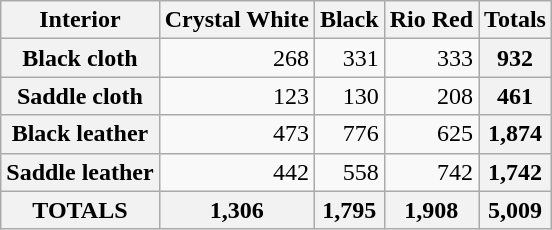<table class=wikitable>
<tr>
<th>Interior</th>
<th>Crystal White</th>
<th>Black</th>
<th>Rio Red</th>
<th>Totals</th>
</tr>
<tr>
<th>Black cloth</th>
<td align=right>268</td>
<td align=right>331</td>
<td align=right>333</td>
<th>932</th>
</tr>
<tr>
<th>Saddle cloth</th>
<td align=right>123</td>
<td align=right>130</td>
<td align=right>208</td>
<th>461</th>
</tr>
<tr>
<th>Black leather</th>
<td align=right>473</td>
<td align=right>776</td>
<td align=right>625</td>
<th>1,874</th>
</tr>
<tr>
<th>Saddle leather</th>
<td align=right>442</td>
<td align=right>558</td>
<td align=right>742</td>
<th>1,742</th>
</tr>
<tr>
<th>TOTALS</th>
<th>1,306</th>
<th>1,795</th>
<th>1,908</th>
<th>5,009</th>
</tr>
</table>
